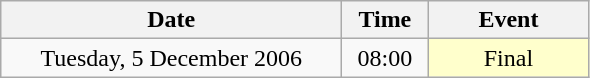<table class = "wikitable" style="text-align:center;">
<tr>
<th width=220>Date</th>
<th width=50>Time</th>
<th width=100>Event</th>
</tr>
<tr>
<td>Tuesday, 5 December 2006</td>
<td>08:00</td>
<td bgcolor=ffffcc>Final</td>
</tr>
</table>
